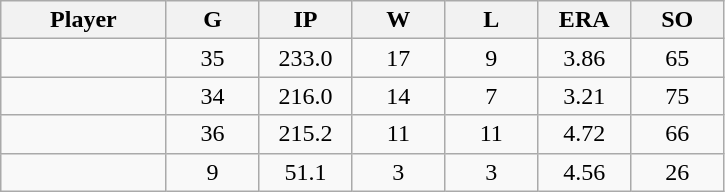<table class="wikitable sortable">
<tr>
<th bgcolor="#DDDDFF" width="16%">Player</th>
<th bgcolor="#DDDDFF" width="9%">G</th>
<th bgcolor="#DDDDFF" width="9%">IP</th>
<th bgcolor="#DDDDFF" width="9%">W</th>
<th bgcolor="#DDDDFF" width="9%">L</th>
<th bgcolor="#DDDDFF" width="9%">ERA</th>
<th bgcolor="#DDDDFF" width="9%">SO</th>
</tr>
<tr align="center">
<td></td>
<td>35</td>
<td>233.0</td>
<td>17</td>
<td>9</td>
<td>3.86</td>
<td>65</td>
</tr>
<tr align="center">
<td></td>
<td>34</td>
<td>216.0</td>
<td>14</td>
<td>7</td>
<td>3.21</td>
<td>75</td>
</tr>
<tr align="center">
<td></td>
<td>36</td>
<td>215.2</td>
<td>11</td>
<td>11</td>
<td>4.72</td>
<td>66</td>
</tr>
<tr align="center">
<td></td>
<td>9</td>
<td>51.1</td>
<td>3</td>
<td>3</td>
<td>4.56</td>
<td>26</td>
</tr>
</table>
